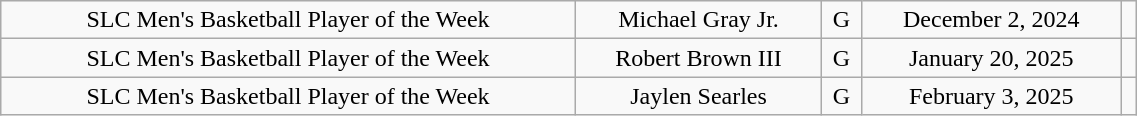<table class="wikitable" style="width: 60%;text-align: center;">
<tr align="center">
<td rowspan="1">SLC Men's Basketball Player of the Week</td>
<td>Michael Gray Jr.</td>
<td>G</td>
<td>December 2, 2024</td>
<td></td>
</tr>
<tr align="center">
<td rowspan="1">SLC Men's Basketball Player of the Week</td>
<td>Robert Brown III</td>
<td>G</td>
<td>January 20, 2025</td>
<td></td>
</tr>
<tr align="center">
<td rowspan="1">SLC Men's Basketball Player of the Week</td>
<td>Jaylen Searles</td>
<td>G</td>
<td>February 3, 2025</td>
<td></td>
</tr>
</table>
